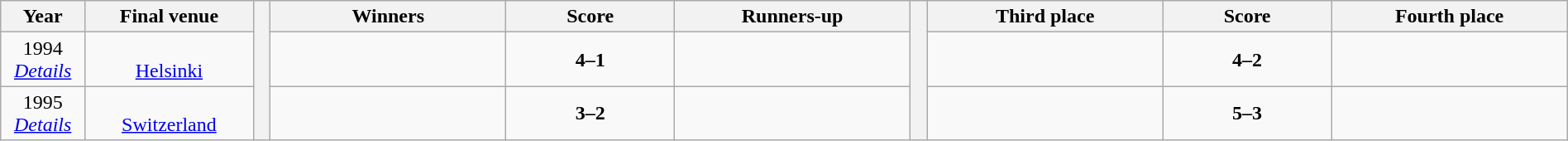<table class="wikitable" style="text-align:center; width:100%">
<tr>
<th width=5%>Year</th>
<th width=10%>Final venue</th>
<th width=1% rowspan=3 bgcolor=ffffff></th>
<th width=14%>Winners</th>
<th width=10%>Score</th>
<th width=14%>Runners-up</th>
<th width=1% rowspan=3 bgcolor=ffffff></th>
<th width=14%>Third place</th>
<th width=10%>Score</th>
<th width=14%>Fourth place</th>
</tr>
<tr>
<td>1994 <br> <em><a href='#'>Details</a></em></td>
<td> <br> <a href='#'>Helsinki</a></td>
<td></td>
<td><strong>4–1</strong></td>
<td></td>
<td></td>
<td><strong>4–2</strong></td>
<td></td>
</tr>
<tr>
<td>1995 <br> <em><a href='#'>Details</a></em></td>
<td> <br> <a href='#'>Switzerland</a></td>
<td></td>
<td><strong>3–2</strong> </td>
<td></td>
<td></td>
<td><strong>5–3</strong></td>
<td></td>
</tr>
</table>
